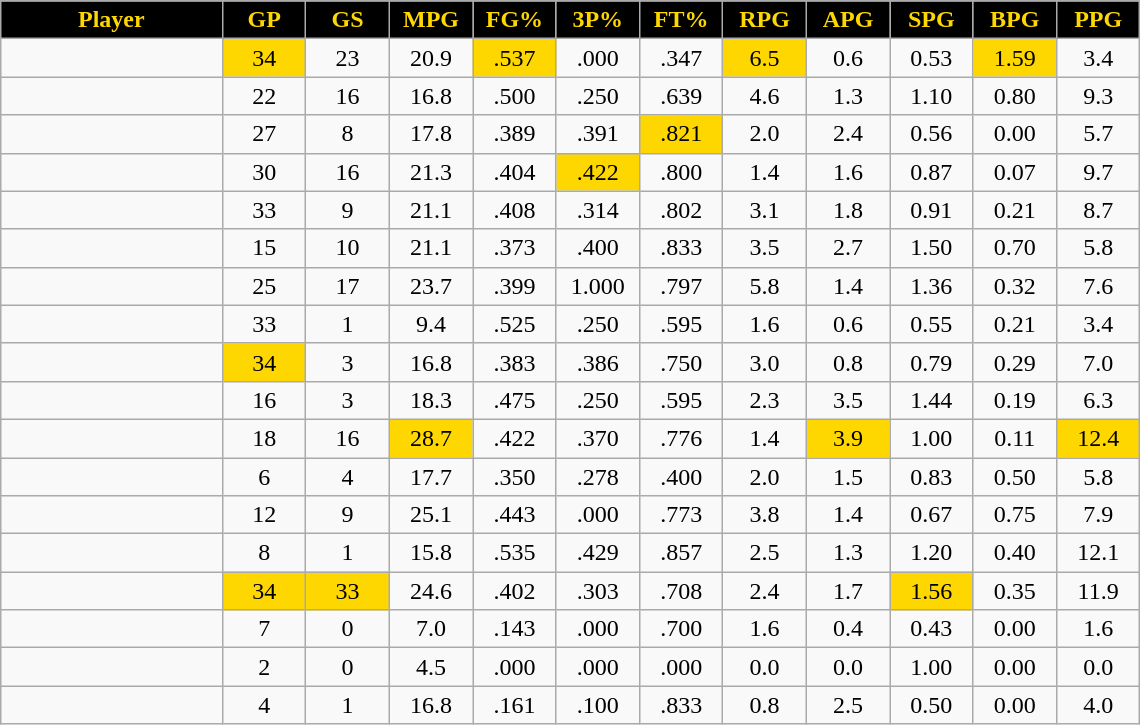<table class="wikitable sortable" style="text-align:center;margin:0.5em auto;">
<tr>
<th style="background:#000000;color:#ffd700;" width="16%">Player</th>
<th style="background:#000000;color:#ffd700;" width="6%">GP</th>
<th style="background:#000000;color:#ffd700;" width="6%">GS</th>
<th style="background:#000000;color:#ffd700;" width="6%">MPG</th>
<th style="background:#000000;color:#ffd700;" width="6%">FG%</th>
<th style="background:#000000;color:#ffd700;" width="6%">3P%</th>
<th style="background:#000000;color:#ffd700;" width="6%">FT%</th>
<th style="background:#000000;color:#ffd700;" width="6%">RPG</th>
<th style="background:#000000;color:#ffd700;" width="6%">APG</th>
<th style="background:#000000;color:#ffd700;" width="6%">SPG</th>
<th style="background:#000000;color:#ffd700;" width="6%">BPG</th>
<th style="background:#000000;color:#ffd700;" width="6%">PPG</th>
</tr>
<tr>
<td></td>
<td style="background:#ffd700; color:black">34</td>
<td>23</td>
<td>20.9</td>
<td style="background:#ffd700; color:black">.537</td>
<td>.000</td>
<td>.347</td>
<td style="background:#ffd700; color:black">6.5</td>
<td>0.6</td>
<td>0.53</td>
<td style="background:#ffd700; color:black">1.59</td>
<td>3.4</td>
</tr>
<tr>
<td></td>
<td>22</td>
<td>16</td>
<td>16.8</td>
<td>.500</td>
<td>.250</td>
<td>.639</td>
<td>4.6</td>
<td>1.3</td>
<td>1.10</td>
<td>0.80</td>
<td>9.3</td>
</tr>
<tr>
<td></td>
<td>27</td>
<td>8</td>
<td>17.8</td>
<td>.389</td>
<td>.391</td>
<td style="background:#ffd700; color:black">.821</td>
<td>2.0</td>
<td>2.4</td>
<td>0.56</td>
<td>0.00</td>
<td>5.7</td>
</tr>
<tr>
<td></td>
<td>30</td>
<td>16</td>
<td>21.3</td>
<td>.404</td>
<td style="background:#ffd700; color:black">.422</td>
<td>.800</td>
<td>1.4</td>
<td>1.6</td>
<td>0.87</td>
<td>0.07</td>
<td>9.7</td>
</tr>
<tr>
<td></td>
<td>33</td>
<td>9</td>
<td>21.1</td>
<td>.408</td>
<td>.314</td>
<td>.802</td>
<td>3.1</td>
<td>1.8</td>
<td>0.91</td>
<td>0.21</td>
<td>8.7</td>
</tr>
<tr>
<td></td>
<td>15</td>
<td>10</td>
<td>21.1</td>
<td>.373</td>
<td>.400</td>
<td>.833</td>
<td>3.5</td>
<td>2.7</td>
<td>1.50</td>
<td>0.70</td>
<td>5.8</td>
</tr>
<tr>
<td></td>
<td>25</td>
<td>17</td>
<td>23.7</td>
<td>.399</td>
<td>1.000</td>
<td>.797</td>
<td>5.8</td>
<td>1.4</td>
<td>1.36</td>
<td>0.32</td>
<td>7.6</td>
</tr>
<tr>
<td></td>
<td>33</td>
<td>1</td>
<td>9.4</td>
<td>.525</td>
<td>.250</td>
<td>.595</td>
<td>1.6</td>
<td>0.6</td>
<td>0.55</td>
<td>0.21</td>
<td>3.4</td>
</tr>
<tr>
<td></td>
<td style="background:#ffd700; color:black">34</td>
<td>3</td>
<td>16.8</td>
<td>.383</td>
<td>.386</td>
<td>.750</td>
<td>3.0</td>
<td>0.8</td>
<td>0.79</td>
<td>0.29</td>
<td>7.0</td>
</tr>
<tr>
<td></td>
<td>16</td>
<td>3</td>
<td>18.3</td>
<td>.475</td>
<td>.250</td>
<td>.595</td>
<td>2.3</td>
<td>3.5</td>
<td>1.44</td>
<td>0.19</td>
<td>6.3</td>
</tr>
<tr>
<td></td>
<td>18</td>
<td>16</td>
<td style="background:#ffd700; color:black">28.7</td>
<td>.422</td>
<td>.370</td>
<td>.776</td>
<td>1.4</td>
<td style="background:#ffd700; color:black">3.9</td>
<td>1.00</td>
<td>0.11</td>
<td style="background:#ffd700; color:black">12.4</td>
</tr>
<tr>
<td></td>
<td>6</td>
<td>4</td>
<td>17.7</td>
<td>.350</td>
<td>.278</td>
<td>.400</td>
<td>2.0</td>
<td>1.5</td>
<td>0.83</td>
<td>0.50</td>
<td>5.8</td>
</tr>
<tr>
<td></td>
<td>12</td>
<td>9</td>
<td>25.1</td>
<td>.443</td>
<td>.000</td>
<td>.773</td>
<td>3.8</td>
<td>1.4</td>
<td>0.67</td>
<td>0.75</td>
<td>7.9</td>
</tr>
<tr>
<td></td>
<td>8</td>
<td>1</td>
<td>15.8</td>
<td>.535</td>
<td>.429</td>
<td>.857</td>
<td>2.5</td>
<td>1.3</td>
<td>1.20</td>
<td>0.40</td>
<td>12.1</td>
</tr>
<tr>
<td></td>
<td style="background:#ffd700; color:black">34</td>
<td style="background:#ffd700; color:black">33</td>
<td>24.6</td>
<td>.402</td>
<td>.303</td>
<td>.708</td>
<td>2.4</td>
<td>1.7</td>
<td style="background:#ffd700; color:black">1.56</td>
<td>0.35</td>
<td>11.9</td>
</tr>
<tr>
<td></td>
<td>7</td>
<td>0</td>
<td>7.0</td>
<td>.143</td>
<td>.000</td>
<td>.700</td>
<td>1.6</td>
<td>0.4</td>
<td>0.43</td>
<td>0.00</td>
<td>1.6</td>
</tr>
<tr>
<td></td>
<td>2</td>
<td>0</td>
<td>4.5</td>
<td>.000</td>
<td>.000</td>
<td>.000</td>
<td>0.0</td>
<td>0.0</td>
<td>1.00</td>
<td>0.00</td>
<td>0.0</td>
</tr>
<tr>
<td></td>
<td>4</td>
<td>1</td>
<td>16.8</td>
<td>.161</td>
<td>.100</td>
<td>.833</td>
<td>0.8</td>
<td>2.5</td>
<td>0.50</td>
<td>0.00</td>
<td>4.0</td>
</tr>
</table>
